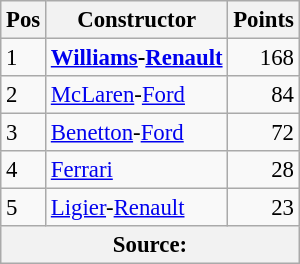<table class="wikitable" style="font-size: 95%;">
<tr>
<th>Pos</th>
<th>Constructor</th>
<th>Points</th>
</tr>
<tr>
<td>1</td>
<td> <strong><a href='#'>Williams</a>-<a href='#'>Renault</a></strong></td>
<td align="right">168</td>
</tr>
<tr>
<td>2</td>
<td> <a href='#'>McLaren</a>-<a href='#'>Ford</a></td>
<td align="right">84</td>
</tr>
<tr>
<td>3</td>
<td> <a href='#'>Benetton</a>-<a href='#'>Ford</a></td>
<td align="right">72</td>
</tr>
<tr>
<td>4</td>
<td> <a href='#'>Ferrari</a></td>
<td align="right">28</td>
</tr>
<tr>
<td>5</td>
<td> <a href='#'>Ligier</a>-<a href='#'>Renault</a></td>
<td align="right">23</td>
</tr>
<tr>
<th colspan=3>Source:</th>
</tr>
</table>
